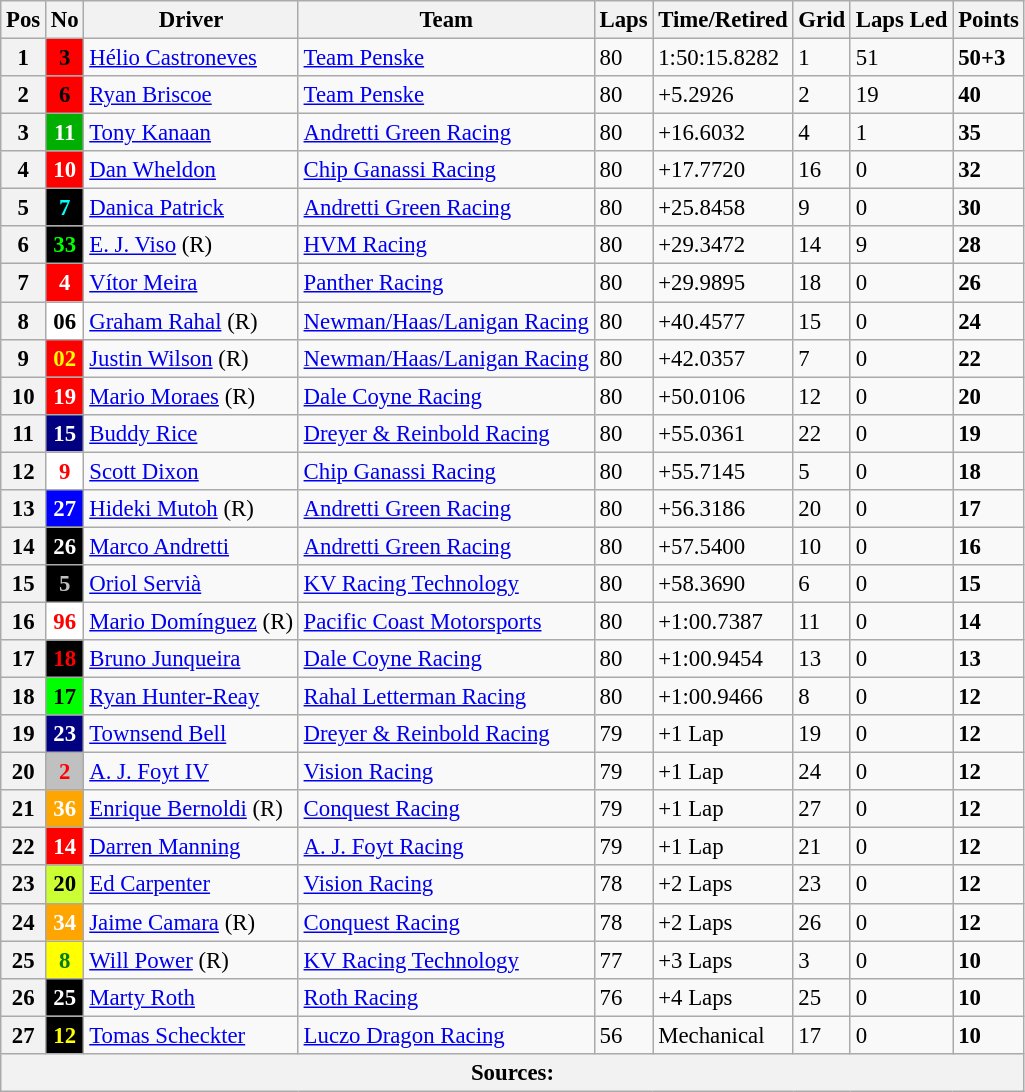<table class="wikitable" style="font-size:95%;">
<tr>
<th>Pos</th>
<th>No</th>
<th>Driver</th>
<th>Team</th>
<th>Laps</th>
<th>Time/Retired</th>
<th>Grid</th>
<th>Laps Led</th>
<th>Points</th>
</tr>
<tr>
<th>1</th>
<td style="background:#FF0000; color:black;" align="center"><strong>3</strong></td>
<td> <a href='#'>Hélio Castroneves</a></td>
<td><a href='#'>Team Penske</a></td>
<td>80</td>
<td>1:50:15.8282</td>
<td>1</td>
<td>51</td>
<td><strong>50+3</strong></td>
</tr>
<tr>
<th>2</th>
<td style="background:#FF0000; color:black;" align="center"><strong>6</strong></td>
<td> <a href='#'>Ryan Briscoe</a></td>
<td><a href='#'>Team Penske</a></td>
<td>80</td>
<td>+5.2926</td>
<td>2</td>
<td>19</td>
<td><strong>40</strong></td>
</tr>
<tr>
<th>3</th>
<td style="background:#00AF00; color:white;" align=center><strong>11</strong></td>
<td> <a href='#'>Tony Kanaan</a></td>
<td><a href='#'>Andretti Green Racing</a></td>
<td>80</td>
<td>+16.6032</td>
<td>4</td>
<td>1</td>
<td><strong>35</strong></td>
</tr>
<tr>
<th>4</th>
<td style="background:#FF0000; color:white;" align=center><strong>10</strong></td>
<td> <a href='#'>Dan Wheldon</a></td>
<td><a href='#'>Chip Ganassi Racing</a></td>
<td>80</td>
<td>+17.7720</td>
<td>16</td>
<td>0</td>
<td><strong>32</strong></td>
</tr>
<tr>
<th>5</th>
<td style="background:#000000; color:aqua;" align=center><strong>7</strong></td>
<td> <a href='#'>Danica Patrick</a></td>
<td><a href='#'>Andretti Green Racing</a></td>
<td>80</td>
<td>+25.8458</td>
<td>9</td>
<td>0</td>
<td><strong>30</strong></td>
</tr>
<tr>
<th>6</th>
<td style="background:black; color:lime;" align=center><strong>33</strong></td>
<td> <a href='#'>E. J. Viso</a> (R)</td>
<td><a href='#'>HVM Racing</a></td>
<td>80</td>
<td>+29.3472</td>
<td>14</td>
<td>9</td>
<td><strong>28</strong></td>
</tr>
<tr>
<th>7</th>
<td style="background:red; color:white;" align=center><strong>4</strong></td>
<td> <a href='#'>Vítor Meira</a></td>
<td><a href='#'>Panther Racing</a></td>
<td>80</td>
<td>+29.9895</td>
<td>18</td>
<td>0</td>
<td><strong>26</strong></td>
</tr>
<tr>
<th>8</th>
<td style="background:white; color:black;" align=center><strong>06</strong></td>
<td> <a href='#'>Graham Rahal</a> (R)</td>
<td><a href='#'>Newman/Haas/Lanigan Racing</a></td>
<td>80</td>
<td>+40.4577</td>
<td>15</td>
<td>0</td>
<td><strong>24</strong></td>
</tr>
<tr>
<th>9</th>
<td style="background:red; color:yellow;" align=center><strong>02</strong></td>
<td> <a href='#'>Justin Wilson</a> (R)</td>
<td><a href='#'>Newman/Haas/Lanigan Racing</a></td>
<td>80</td>
<td>+42.0357</td>
<td>7</td>
<td>0</td>
<td><strong>22</strong></td>
</tr>
<tr>
<th>10</th>
<td style="background:red; color:white;" align=center><strong>19</strong></td>
<td> <a href='#'>Mario Moraes</a> (R)</td>
<td><a href='#'>Dale Coyne Racing</a></td>
<td>80</td>
<td>+50.0106</td>
<td>12</td>
<td>0</td>
<td><strong>20</strong></td>
</tr>
<tr>
<th>11</th>
<td style="background:#000080; color:white;" align=center><strong>15</strong></td>
<td> <a href='#'>Buddy Rice</a></td>
<td><a href='#'>Dreyer & Reinbold Racing</a></td>
<td>80</td>
<td>+55.0361</td>
<td>22</td>
<td>0</td>
<td><strong>19</strong></td>
</tr>
<tr>
<th>12</th>
<td style="background:#FFFFFF; color:red;" align=center><strong>9</strong></td>
<td> <a href='#'>Scott Dixon</a></td>
<td><a href='#'>Chip Ganassi Racing</a></td>
<td>80</td>
<td>+55.7145</td>
<td>5</td>
<td>0</td>
<td><strong>18</strong></td>
</tr>
<tr>
<th>13</th>
<td style="background:blue; color:white;" align=center><strong>27</strong></td>
<td> <a href='#'>Hideki Mutoh</a> (R)</td>
<td><a href='#'>Andretti Green Racing</a></td>
<td>80</td>
<td>+56.3186</td>
<td>20</td>
<td>0</td>
<td><strong>17</strong></td>
</tr>
<tr>
<th>14</th>
<td style="background:black; color:white;" align=center><strong>26</strong></td>
<td> <a href='#'>Marco Andretti</a></td>
<td><a href='#'>Andretti Green Racing</a></td>
<td>80</td>
<td>+57.5400</td>
<td>10</td>
<td>0</td>
<td><strong>16</strong></td>
</tr>
<tr>
<th>15</th>
<td style="background:black; color:silver;" align=center><strong>5</strong></td>
<td> <a href='#'>Oriol Servià</a></td>
<td><a href='#'>KV Racing Technology</a></td>
<td>80</td>
<td>+58.3690</td>
<td>6</td>
<td>0</td>
<td><strong>15</strong></td>
</tr>
<tr>
<th>16</th>
<td style="background:white; color:Red;" align=center><strong>96</strong></td>
<td> <a href='#'>Mario Domínguez</a> (R)</td>
<td><a href='#'>Pacific Coast Motorsports</a></td>
<td>80</td>
<td>+1:00.7387</td>
<td>11</td>
<td>0</td>
<td><strong>14</strong></td>
</tr>
<tr>
<th>17</th>
<td style="background:black; color:red;" align=center><strong>18</strong></td>
<td> <a href='#'>Bruno Junqueira</a></td>
<td><a href='#'>Dale Coyne Racing</a></td>
<td>80</td>
<td>+1:00.9454</td>
<td>13</td>
<td>0</td>
<td><strong>13</strong></td>
</tr>
<tr>
<th>18</th>
<td style="background:#00FF00; color:Black;" align=center><strong>17</strong></td>
<td> <a href='#'>Ryan Hunter-Reay</a></td>
<td><a href='#'>Rahal Letterman Racing</a></td>
<td>80</td>
<td>+1:00.9466</td>
<td>8</td>
<td>0</td>
<td><strong>12</strong></td>
</tr>
<tr>
<th>19</th>
<td style="background:#000080; color:white;" align=center><strong>23</strong></td>
<td> <a href='#'>Townsend Bell</a></td>
<td><a href='#'>Dreyer & Reinbold Racing</a></td>
<td>79</td>
<td>+1 Lap</td>
<td>19</td>
<td>0</td>
<td><strong>12</strong></td>
</tr>
<tr>
<th>20</th>
<td style="background:#C0C0C0; color:Red;"  align=center><strong>2</strong></td>
<td> <a href='#'>A. J. Foyt IV</a></td>
<td><a href='#'>Vision Racing</a></td>
<td>79</td>
<td>+1 Lap</td>
<td>24</td>
<td>0</td>
<td><strong>12</strong></td>
</tr>
<tr>
<th>21</th>
<td style="background:orange; color:white;"  align=center><strong>36</strong></td>
<td> <a href='#'>Enrique Bernoldi</a> (R)</td>
<td><a href='#'>Conquest Racing</a></td>
<td>79</td>
<td>+1 Lap</td>
<td>27</td>
<td>0</td>
<td><strong>12</strong></td>
</tr>
<tr>
<th>22</th>
<td style="background:#ff0000; color:white;" align=center><strong>14</strong></td>
<td> <a href='#'>Darren Manning</a></td>
<td><a href='#'>A. J. Foyt Racing</a></td>
<td>79</td>
<td>+1 Lap</td>
<td>21</td>
<td>0</td>
<td><strong>12</strong></td>
</tr>
<tr>
<th>23</th>
<td style="background:#CCFF33; color:black;" align=center><strong>20</strong></td>
<td> <a href='#'>Ed Carpenter</a></td>
<td><a href='#'>Vision Racing</a></td>
<td>78</td>
<td>+2 Laps</td>
<td>23</td>
<td>0</td>
<td><strong>12</strong></td>
</tr>
<tr>
<th>24</th>
<td style="background:orange; color:white;" align=center><strong>34</strong></td>
<td> <a href='#'>Jaime Camara</a> (R)</td>
<td><a href='#'>Conquest Racing</a></td>
<td>78</td>
<td>+2 Laps</td>
<td>26</td>
<td>0</td>
<td><strong>12</strong></td>
</tr>
<tr>
<th>25</th>
<td style="background:yellow; color:green;" align=center><strong>8</strong></td>
<td> <a href='#'>Will Power</a> (R)</td>
<td><a href='#'>KV Racing Technology</a></td>
<td>77</td>
<td>+3 Laps</td>
<td>3</td>
<td>0</td>
<td><strong>10</strong></td>
</tr>
<tr>
<th>26</th>
<td style="background:black; color:white;" align="center"><strong>25</strong></td>
<td> <a href='#'>Marty Roth</a></td>
<td><a href='#'>Roth Racing</a></td>
<td>76</td>
<td>+4 Laps</td>
<td>25</td>
<td>0</td>
<td><strong>10</strong></td>
</tr>
<tr>
<th>27</th>
<td style="background:black; color:yellow;" align=center><strong>12</strong></td>
<td> <a href='#'>Tomas Scheckter</a></td>
<td><a href='#'>Luczo Dragon Racing</a></td>
<td>56</td>
<td>Mechanical</td>
<td>17</td>
<td>0</td>
<td><strong>10</strong></td>
</tr>
<tr>
<th colspan=9><strong>Sources:</strong></th>
</tr>
</table>
